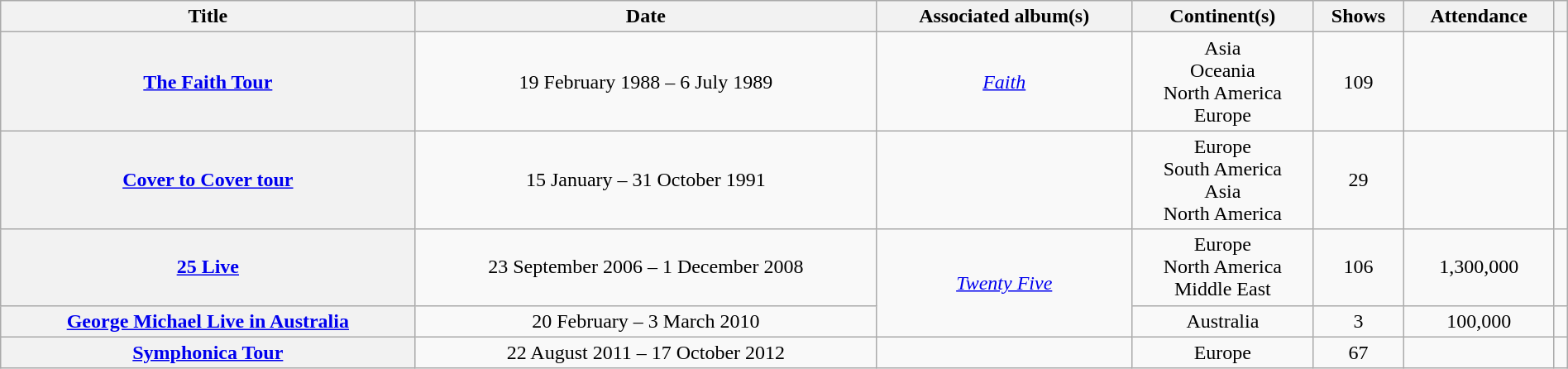<table class="wikitable sortable plainrowheaders" style="text-align:center;" width=100%>
<tr>
<th scope="col">Title</th>
<th scope="col">Date</th>
<th scope="col">Associated album(s)</th>
<th scope="col">Continent(s)</th>
<th scope="col">Shows</th>
<th scope="col">Attendance</th>
<th scope="col" class="unsortable"></th>
</tr>
<tr>
<th scope="row"><a href='#'>The Faith Tour</a></th>
<td>19 February 1988 – 6 July 1989</td>
<td><em><a href='#'>Faith</a></em></td>
<td>Asia<br>Oceania<br>North America<br>Europe</td>
<td>109</td>
<td></td>
<td></td>
</tr>
<tr>
<th scope="row"><a href='#'>Cover to Cover tour</a></th>
<td>15 January – 31 October 1991</td>
<td></td>
<td>Europe<br>South America<br>Asia<br>North America</td>
<td>29</td>
<td></td>
<td></td>
</tr>
<tr>
<th scope="row"><a href='#'>25 Live</a></th>
<td>23 September 2006 – 1 December 2008</td>
<td rowspan="2"><em><a href='#'>Twenty Five</a></em></td>
<td>Europe<br>North America<br>Middle East</td>
<td>106</td>
<td>1,300,000</td>
<td></td>
</tr>
<tr>
<th scope="row"><a href='#'>George Michael Live in Australia</a></th>
<td>20 February – 3 March 2010</td>
<td>Australia</td>
<td>3</td>
<td>100,000</td>
<td></td>
</tr>
<tr>
<th scope="row"><a href='#'>Symphonica Tour</a></th>
<td>22 August 2011 – 17 October 2012</td>
<td></td>
<td>Europe</td>
<td>67</td>
<td></td>
<td></td>
</tr>
</table>
